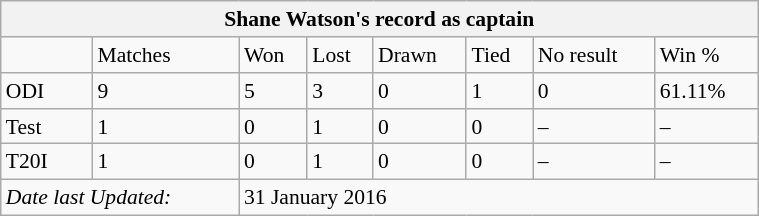<table class="wikitable" style="float: right; margin-left: 1em; width: 40%; font-size: 90%;">
<tr>
<th colspan="8"><strong>Shane Watson's record as captain</strong></th>
</tr>
<tr>
<td> </td>
<td>Matches</td>
<td>Won</td>
<td>Lost</td>
<td>Drawn</td>
<td>Tied</td>
<td>No result</td>
<td>Win %</td>
</tr>
<tr>
<td>ODI</td>
<td>9</td>
<td>5</td>
<td>3</td>
<td>0</td>
<td>1</td>
<td>0</td>
<td>61.11%</td>
</tr>
<tr>
<td>Test</td>
<td>1</td>
<td>0</td>
<td>1</td>
<td>0</td>
<td>0</td>
<td>–</td>
<td>–</td>
</tr>
<tr>
<td>T20I</td>
<td>1</td>
<td>0</td>
<td>1</td>
<td>0</td>
<td>0</td>
<td>–</td>
<td>–</td>
</tr>
<tr>
<td colspan=2><em>Date last Updated:</em></td>
<td colspan=8>31 January 2016</td>
</tr>
</table>
